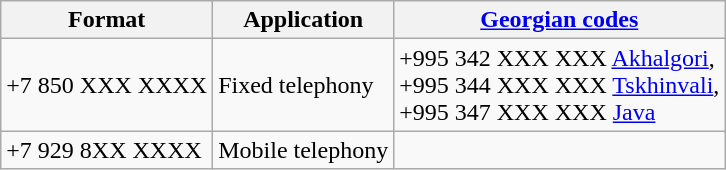<table class="wikitable">
<tr>
<th>Format</th>
<th>Application</th>
<th><a href='#'>Georgian codes</a></th>
</tr>
<tr>
<td>+7 850 XXX XXXX</td>
<td>Fixed telephony</td>
<td>+995 342 XXX XXX	<a href='#'>Akhalgori</a>,<br>+995 344 XXX XXX	<a href='#'>Tskhinvali</a>,<br>+995 347 XXX XXX <a href='#'>Java</a></td>
</tr>
<tr>
<td>+7 929 8XX XXXX</td>
<td>Mobile telephony</td>
<td></td>
</tr>
</table>
